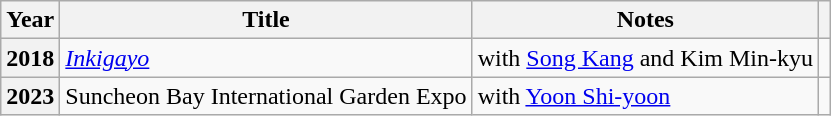<table class="wikitable plainrowheaders">
<tr>
<th scope="col">Year</th>
<th scope="col">Title</th>
<th scope="col" class="unsortable">Notes</th>
<th scope="col" class="unsortable"></th>
</tr>
<tr>
<th scope="row">2018</th>
<td><em><a href='#'>Inkigayo</a></em></td>
<td>with <a href='#'>Song Kang</a> and Kim Min-kyu</td>
<td style="text-align:center"></td>
</tr>
<tr>
<th scope="row">2023</th>
<td>Suncheon Bay International Garden Expo</td>
<td>with <a href='#'>Yoon Shi-yoon</a></td>
<td style="text-align:center"></td>
</tr>
</table>
